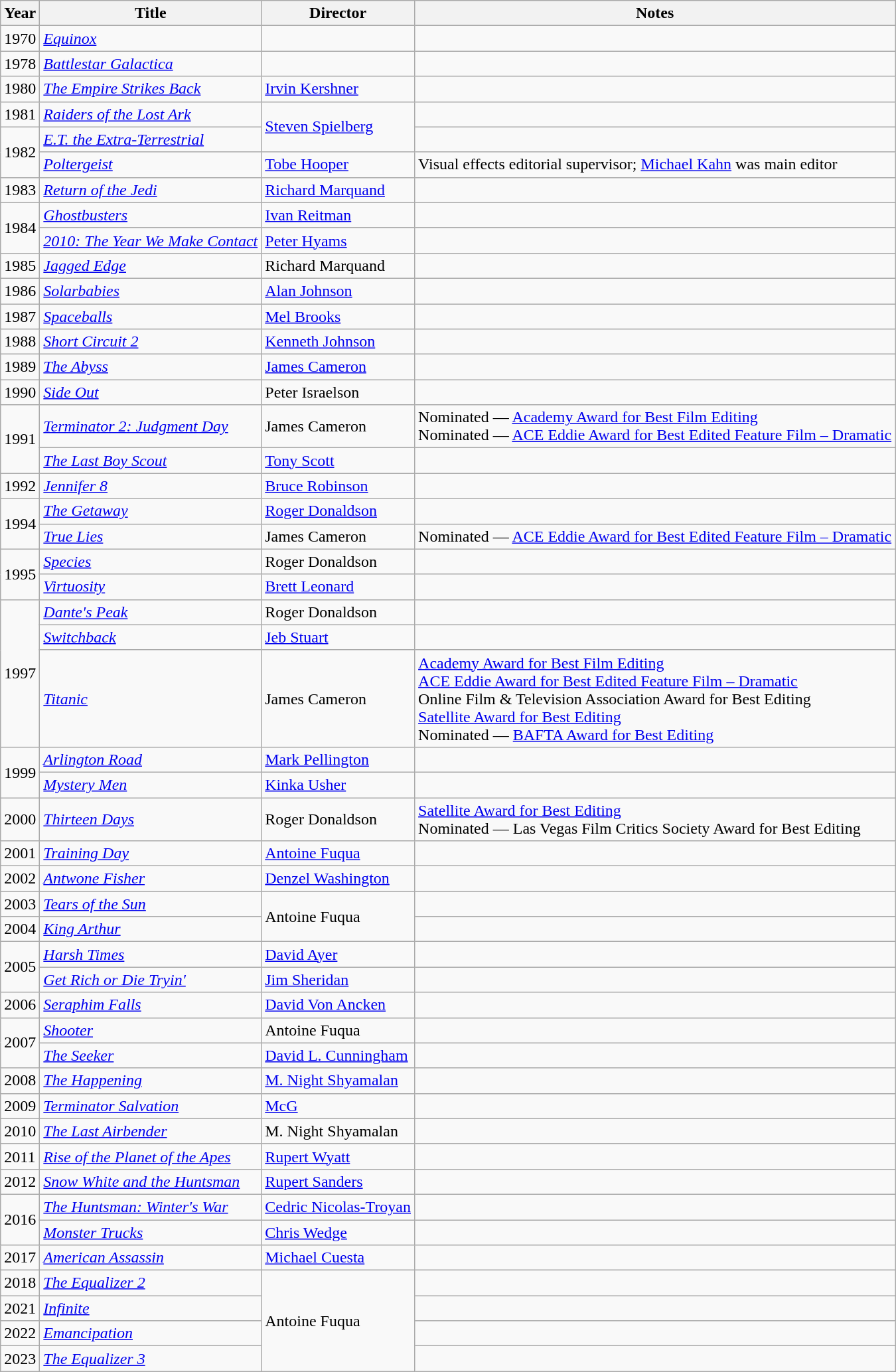<table class="wikitable">
<tr>
<th>Year</th>
<th>Title</th>
<th>Director</th>
<th>Notes</th>
</tr>
<tr>
<td>1970</td>
<td><em><a href='#'>Equinox</a></em></td>
<td></td>
<td></td>
</tr>
<tr>
<td>1978</td>
<td><em><a href='#'>Battlestar Galactica</a></em></td>
<td></td>
<td></td>
</tr>
<tr>
<td>1980</td>
<td><em><a href='#'>The Empire Strikes Back</a></em></td>
<td><a href='#'>Irvin Kershner</a></td>
<td></td>
</tr>
<tr>
<td>1981</td>
<td><em><a href='#'>Raiders of the Lost Ark</a></em></td>
<td rowspan=2><a href='#'>Steven Spielberg</a></td>
<td></td>
</tr>
<tr>
<td rowspan=2>1982</td>
<td><em><a href='#'>E.T. the Extra-Terrestrial</a></em></td>
<td></td>
</tr>
<tr>
<td><em><a href='#'>Poltergeist</a></em></td>
<td><a href='#'>Tobe Hooper</a></td>
<td>Visual effects editorial supervisor; <a href='#'>Michael Kahn</a> was main editor</td>
</tr>
<tr>
<td>1983</td>
<td><em><a href='#'>Return of the Jedi</a></em></td>
<td><a href='#'>Richard Marquand</a></td>
<td></td>
</tr>
<tr>
<td rowspan=2>1984</td>
<td><em><a href='#'>Ghostbusters</a></em></td>
<td><a href='#'>Ivan Reitman</a></td>
<td></td>
</tr>
<tr>
<td><em><a href='#'>2010: The Year We Make Contact</a></em></td>
<td><a href='#'>Peter Hyams</a></td>
<td></td>
</tr>
<tr>
<td>1985</td>
<td><em><a href='#'>Jagged Edge</a></em></td>
<td>Richard Marquand</td>
<td></td>
</tr>
<tr>
<td>1986</td>
<td><em><a href='#'>Solarbabies</a></em></td>
<td><a href='#'>Alan Johnson</a></td>
<td></td>
</tr>
<tr>
<td>1987</td>
<td><em><a href='#'>Spaceballs</a></em></td>
<td><a href='#'>Mel Brooks</a></td>
<td></td>
</tr>
<tr>
<td>1988</td>
<td><em><a href='#'>Short Circuit 2</a></em></td>
<td><a href='#'>Kenneth Johnson</a></td>
<td></td>
</tr>
<tr>
<td>1989</td>
<td><em><a href='#'>The Abyss</a></em></td>
<td><a href='#'>James Cameron</a></td>
<td></td>
</tr>
<tr>
<td>1990</td>
<td><em><a href='#'>Side Out</a></em></td>
<td>Peter Israelson</td>
<td></td>
</tr>
<tr>
<td rowspan=2>1991</td>
<td><em><a href='#'>Terminator 2: Judgment Day</a></em></td>
<td>James Cameron</td>
<td>Nominated — <a href='#'>Academy Award for Best Film Editing</a><br>Nominated — <a href='#'>ACE Eddie Award for Best Edited Feature Film – Dramatic</a></td>
</tr>
<tr>
<td><em><a href='#'>The Last Boy Scout</a></em></td>
<td><a href='#'>Tony Scott</a></td>
<td></td>
</tr>
<tr>
<td>1992</td>
<td><em><a href='#'>Jennifer 8</a></em></td>
<td><a href='#'>Bruce Robinson</a></td>
<td></td>
</tr>
<tr>
<td rowspan=2>1994</td>
<td><em><a href='#'>The Getaway</a></em></td>
<td><a href='#'>Roger Donaldson</a></td>
<td></td>
</tr>
<tr>
<td><em><a href='#'>True Lies</a></em></td>
<td>James Cameron</td>
<td>Nominated — <a href='#'>ACE Eddie Award for Best Edited Feature Film – Dramatic</a></td>
</tr>
<tr>
<td rowspan=2>1995</td>
<td><em><a href='#'>Species</a></em></td>
<td>Roger Donaldson</td>
<td></td>
</tr>
<tr>
<td><em><a href='#'>Virtuosity</a></em></td>
<td><a href='#'>Brett Leonard</a></td>
<td></td>
</tr>
<tr>
<td rowspan=3>1997</td>
<td><em><a href='#'>Dante's Peak</a></em></td>
<td>Roger Donaldson</td>
<td></td>
</tr>
<tr>
<td><em><a href='#'>Switchback</a></em></td>
<td><a href='#'>Jeb Stuart</a></td>
<td></td>
</tr>
<tr>
<td><em><a href='#'>Titanic</a></em></td>
<td>James Cameron</td>
<td><a href='#'>Academy Award for Best Film Editing</a><br><a href='#'>ACE Eddie Award for Best Edited Feature Film – Dramatic</a><br>Online Film & Television Association Award for Best Editing<br><a href='#'>Satellite Award for Best Editing</a><br>Nominated — <a href='#'>BAFTA Award for Best Editing</a></td>
</tr>
<tr>
<td rowspan=2>1999</td>
<td><em><a href='#'>Arlington Road</a></em></td>
<td><a href='#'>Mark Pellington</a></td>
<td></td>
</tr>
<tr>
<td><em><a href='#'>Mystery Men</a></em></td>
<td><a href='#'>Kinka Usher</a></td>
<td></td>
</tr>
<tr>
<td>2000</td>
<td><em><a href='#'>Thirteen Days</a></em></td>
<td>Roger Donaldson</td>
<td><a href='#'>Satellite Award for Best Editing</a><br>Nominated — Las Vegas Film Critics Society Award for Best Editing</td>
</tr>
<tr>
<td>2001</td>
<td><em><a href='#'>Training Day</a></em></td>
<td><a href='#'>Antoine Fuqua</a></td>
<td></td>
</tr>
<tr>
<td>2002</td>
<td><em><a href='#'>Antwone Fisher</a></em></td>
<td><a href='#'>Denzel Washington</a></td>
<td></td>
</tr>
<tr>
<td>2003</td>
<td><em><a href='#'>Tears of the Sun</a></em></td>
<td rowspan=2>Antoine Fuqua</td>
<td></td>
</tr>
<tr>
<td>2004</td>
<td><em><a href='#'>King Arthur</a></em></td>
<td></td>
</tr>
<tr>
<td rowspan=2>2005</td>
<td><em><a href='#'>Harsh Times</a></em></td>
<td><a href='#'>David Ayer</a></td>
<td></td>
</tr>
<tr>
<td><em><a href='#'>Get Rich or Die Tryin'</a></em></td>
<td><a href='#'>Jim Sheridan</a></td>
<td></td>
</tr>
<tr>
<td>2006</td>
<td><em><a href='#'>Seraphim Falls</a></em></td>
<td><a href='#'>David Von Ancken</a></td>
<td></td>
</tr>
<tr>
<td rowspan=2>2007</td>
<td><em><a href='#'>Shooter</a></em></td>
<td>Antoine Fuqua</td>
<td></td>
</tr>
<tr>
<td><em><a href='#'>The Seeker</a></em></td>
<td><a href='#'>David L. Cunningham</a></td>
<td></td>
</tr>
<tr>
<td>2008</td>
<td><em><a href='#'>The Happening</a></em></td>
<td><a href='#'>M. Night Shyamalan</a></td>
<td></td>
</tr>
<tr>
<td>2009</td>
<td><em><a href='#'>Terminator Salvation</a></em></td>
<td><a href='#'>McG</a></td>
<td></td>
</tr>
<tr>
<td>2010</td>
<td><em><a href='#'>The Last Airbender</a></em></td>
<td>M. Night Shyamalan</td>
<td></td>
</tr>
<tr>
<td>2011</td>
<td><em><a href='#'>Rise of the Planet of the Apes</a></em></td>
<td><a href='#'>Rupert Wyatt</a></td>
<td></td>
</tr>
<tr>
<td>2012</td>
<td><em><a href='#'>Snow White and the Huntsman</a></em></td>
<td><a href='#'>Rupert Sanders</a></td>
<td></td>
</tr>
<tr>
<td rowspan=2>2016</td>
<td><em><a href='#'>The Huntsman: Winter's War</a></em></td>
<td><a href='#'>Cedric Nicolas-Troyan</a></td>
<td></td>
</tr>
<tr>
<td><em><a href='#'>Monster Trucks</a></em></td>
<td><a href='#'>Chris Wedge</a></td>
<td></td>
</tr>
<tr>
<td>2017</td>
<td><em><a href='#'>American Assassin</a></em></td>
<td><a href='#'>Michael Cuesta</a></td>
<td></td>
</tr>
<tr>
<td>2018</td>
<td><em><a href='#'>The Equalizer 2</a></em></td>
<td rowspan=4>Antoine Fuqua</td>
<td></td>
</tr>
<tr>
<td>2021</td>
<td><em><a href='#'>Infinite</a></em></td>
<td></td>
</tr>
<tr>
<td>2022</td>
<td><em><a href='#'>Emancipation</a></em></td>
<td></td>
</tr>
<tr>
<td>2023</td>
<td><em><a href='#'>The Equalizer 3</a></em></td>
<td></td>
</tr>
</table>
